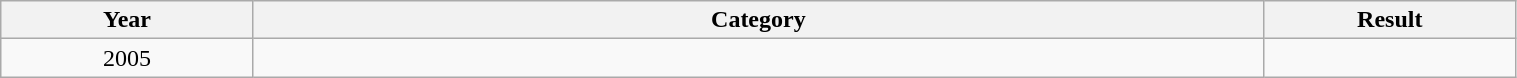<table class="wikitable" width="80%">
<tr>
<th width="10%">Year</th>
<th width="40%">Category</th>
<th width="10%">Result</th>
</tr>
<tr>
<td align="center">2005</td>
<td align="center"></td>
<td></td>
</tr>
</table>
